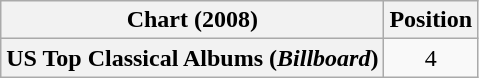<table class="wikitable plainrowheaders" style="text-align:center">
<tr>
<th scope="col">Chart (2008)</th>
<th scope="col">Position</th>
</tr>
<tr>
<th scope="row">US Top Classical Albums (<em>Billboard</em>)</th>
<td>4</td>
</tr>
</table>
